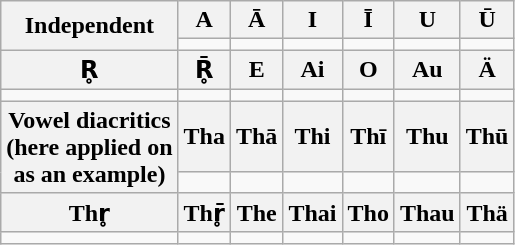<table class="wikitable">
<tr>
<th rowspan=2>Independent</th>
<th>A</th>
<th>Ā</th>
<th>I</th>
<th>Ī</th>
<th>U</th>
<th>Ū</th>
</tr>
<tr>
<td></td>
<td></td>
<td></td>
<td></td>
<td></td>
<td></td>
</tr>
<tr>
<th>R̥</th>
<th>R̥̄</th>
<th>E</th>
<th>Ai</th>
<th>O</th>
<th>Au</th>
<th>Ä</th>
</tr>
<tr>
<td></td>
<td></td>
<td></td>
<td></td>
<td></td>
<td></td>
<td></td>
</tr>
<tr>
<th rowspan=2>Vowel diacritics<br>(here applied on <br>as an example)</th>
<th>Tha</th>
<th>Thā</th>
<th>Thi</th>
<th>Thī</th>
<th>Thu</th>
<th>Thū</th>
</tr>
<tr>
<td></td>
<td></td>
<td></td>
<td></td>
<td></td>
<td></td>
</tr>
<tr>
<th>Thr̥</th>
<th>Thr̥̄</th>
<th>The</th>
<th>Thai</th>
<th>Tho</th>
<th>Thau</th>
<th>Thä</th>
</tr>
<tr>
<td></td>
<td></td>
<td></td>
<td></td>
<td></td>
<td></td>
<td></td>
</tr>
</table>
